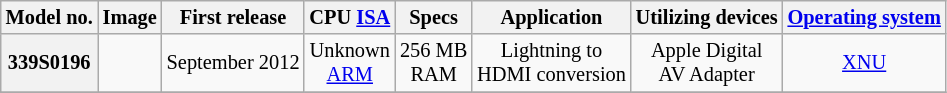<table class="wikitable sortable" style="font-size:85%; text-align:center">
<tr>
<th>Model no.</th>
<th>Image</th>
<th>First release</th>
<th>CPU <a href='#'>ISA</a></th>
<th>Specs</th>
<th>Application</th>
<th>Utilizing devices</th>
<th><a href='#'>Operating system</a></th>
</tr>
<tr>
<th>339S0196</th>
<td></td>
<td>September 2012</td>
<td>Unknown<br><a href='#'>ARM</a></td>
<td>256 MB<br>RAM</td>
<td>Lightning to<br>HDMI conversion</td>
<td>Apple Digital<br>AV Adapter</td>
<td><a href='#'>XNU</a></td>
</tr>
<tr>
</tr>
</table>
